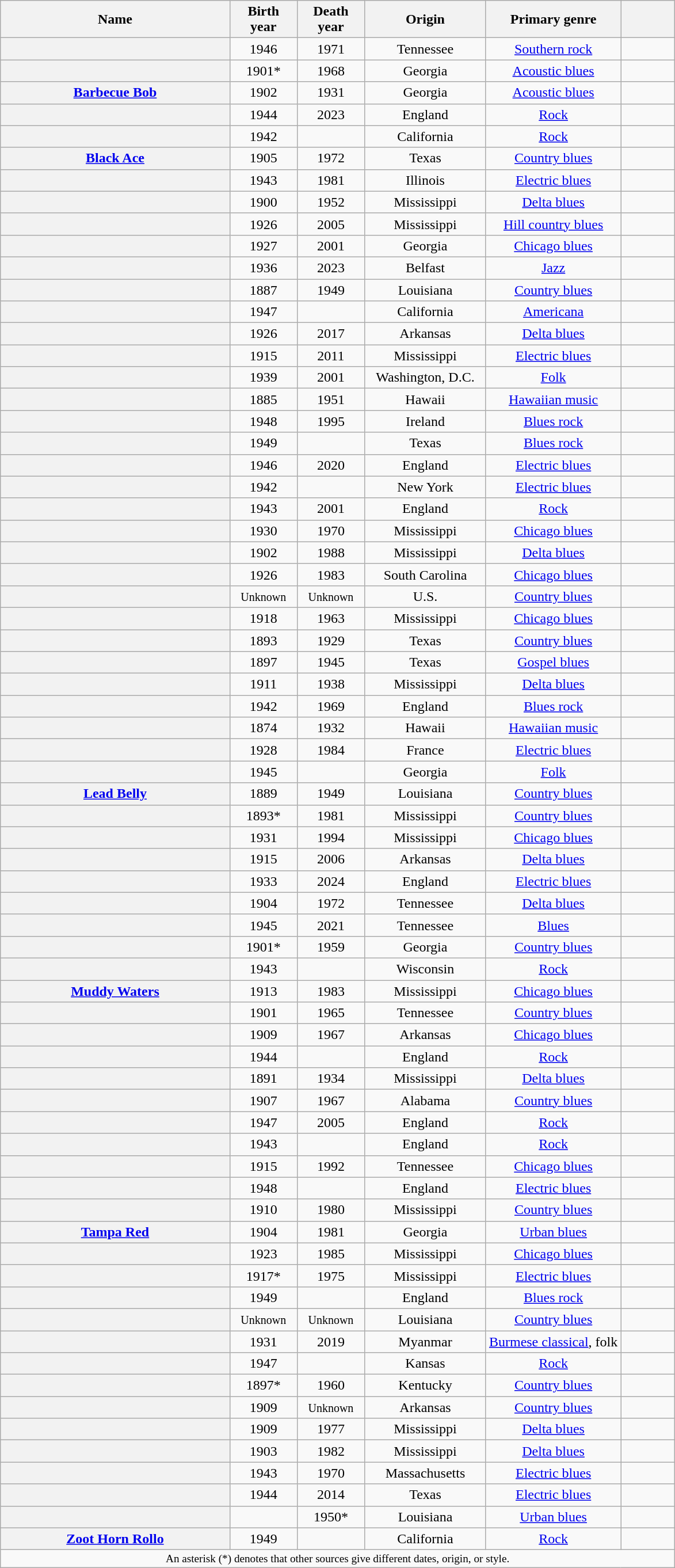<table class="wikitable sortable plainrowheaders" style="text-align:center;">
<tr>
<th scope="col" width=%>Name</th>
<th scope="col" width=10% data-sort-type=number>Birth<br>year</th>
<th scope="col" width=10% data-sort-type=number>Death<br>year</th>
<th scope="col" width=18%>Origin</th>
<th scope="col" width=20%>Primary genre</th>
<th scope="col" width=8% class="unsortable"></th>
</tr>
<tr>
<th scope="row"> </th>
<td>1946</td>
<td>1971</td>
<td>Tennessee</td>
<td><a href='#'>Southern rock</a></td>
<td></td>
</tr>
<tr>
<th scope="row"></th>
<td>1901*</td>
<td>1968</td>
<td>Georgia</td>
<td><a href='#'>Acoustic blues</a></td>
<td></td>
</tr>
<tr>
<th scope="row"> <a href='#'>Barbecue Bob</a></th>
<td>1902</td>
<td>1931</td>
<td>Georgia</td>
<td><a href='#'>Acoustic blues</a></td>
<td></td>
</tr>
<tr>
<th scope="row"></th>
<td>1944</td>
<td>2023</td>
<td>England</td>
<td><a href='#'>Rock</a></td>
<td></td>
</tr>
<tr>
<th scope="row"></th>
<td>1942</td>
<td></td>
<td>California</td>
<td><a href='#'>Rock</a></td>
<td></td>
</tr>
<tr>
<th scope="row"><a href='#'>Black Ace</a></th>
<td>1905</td>
<td>1972</td>
<td>Texas</td>
<td><a href='#'>Country blues</a></td>
<td></td>
</tr>
<tr>
<th scope="row"></th>
<td>1943</td>
<td>1981</td>
<td>Illinois</td>
<td><a href='#'>Electric blues</a></td>
<td></td>
</tr>
<tr>
<th scope="row"></th>
<td>1900</td>
<td>1952</td>
<td>Mississippi</td>
<td><a href='#'>Delta blues</a></td>
<td></td>
</tr>
<tr>
<th scope="row"></th>
<td>1926</td>
<td>2005</td>
<td>Mississippi</td>
<td><a href='#'>Hill country blues</a></td>
<td></td>
</tr>
<tr>
<th scope="row"> </th>
<td>1927</td>
<td>2001</td>
<td>Georgia</td>
<td><a href='#'>Chicago blues</a></td>
<td></td>
</tr>
<tr>
<th scope="row"></th>
<td>1936</td>
<td>2023</td>
<td>Belfast</td>
<td><a href='#'>Jazz</a></td>
<td></td>
</tr>
<tr>
<th scope="row"></th>
<td>1887</td>
<td>1949</td>
<td>Louisiana</td>
<td><a href='#'>Country blues</a></td>
<td></td>
</tr>
<tr>
<th scope="row"></th>
<td>1947</td>
<td></td>
<td>California</td>
<td><a href='#'>Americana</a></td>
<td></td>
</tr>
<tr>
<th scope="row"> </th>
<td>1926</td>
<td>2017</td>
<td>Arkansas</td>
<td><a href='#'>Delta blues</a></td>
<td></td>
</tr>
<tr>
<th scope="row"> </th>
<td>1915</td>
<td>2011</td>
<td>Mississippi</td>
<td><a href='#'>Electric blues</a></td>
<td></td>
</tr>
<tr>
<th scope="row"> </th>
<td>1939</td>
<td>2001</td>
<td>Washington, D.C.</td>
<td><a href='#'>Folk</a></td>
<td></td>
</tr>
<tr>
<th scope="row"></th>
<td>1885</td>
<td>1951</td>
<td>Hawaii</td>
<td><a href='#'>Hawaiian music</a></td>
<td></td>
</tr>
<tr>
<th scope="row"> </th>
<td>1948</td>
<td>1995</td>
<td>Ireland</td>
<td><a href='#'>Blues rock</a></td>
<td></td>
</tr>
<tr>
<th scope="row"></th>
<td>1949</td>
<td></td>
<td>Texas</td>
<td><a href='#'>Blues rock</a></td>
<td></td>
</tr>
<tr>
<th scope="row"></th>
<td>1946</td>
<td>2020</td>
<td>England</td>
<td><a href='#'>Electric blues</a></td>
<td></td>
</tr>
<tr>
<th scope="row"> </th>
<td>1942</td>
<td></td>
<td>New York</td>
<td><a href='#'>Electric blues</a></td>
<td></td>
</tr>
<tr>
<th scope="row"></th>
<td>1943</td>
<td>2001</td>
<td>England</td>
<td><a href='#'>Rock</a></td>
<td></td>
</tr>
<tr>
<th scope="row"></th>
<td>1930</td>
<td>1970</td>
<td>Mississippi</td>
<td><a href='#'>Chicago blues</a></td>
<td></td>
</tr>
<tr>
<th scope="row"></th>
<td>1902</td>
<td>1988</td>
<td>Mississippi</td>
<td><a href='#'>Delta blues</a></td>
<td></td>
</tr>
<tr>
<th scope="row"></th>
<td>1926</td>
<td>1983</td>
<td>South Carolina</td>
<td><a href='#'>Chicago blues</a></td>
<td></td>
</tr>
<tr>
<th scope="row"> </th>
<td><small>Unknown</small></td>
<td><small>Unknown</small></td>
<td>U.S.</td>
<td><a href='#'>Country blues</a></td>
<td></td>
</tr>
<tr>
<th scope="row"></th>
<td>1918</td>
<td>1963</td>
<td>Mississippi</td>
<td><a href='#'>Chicago blues</a></td>
<td></td>
</tr>
<tr>
<th scope="row"></th>
<td>1893</td>
<td>1929</td>
<td>Texas</td>
<td><a href='#'>Country blues</a></td>
<td></td>
</tr>
<tr>
<th scope="row"></th>
<td>1897</td>
<td>1945</td>
<td>Texas</td>
<td><a href='#'>Gospel blues</a></td>
<td></td>
</tr>
<tr>
<th scope="row"></th>
<td>1911</td>
<td>1938</td>
<td>Mississippi</td>
<td><a href='#'>Delta blues</a></td>
<td></td>
</tr>
<tr>
<th scope="row"></th>
<td>1942</td>
<td>1969</td>
<td>England</td>
<td><a href='#'>Blues rock</a></td>
<td></td>
</tr>
<tr>
<th scope="row"> </th>
<td>1874</td>
<td>1932</td>
<td>Hawaii</td>
<td><a href='#'>Hawaiian music</a></td>
<td></td>
</tr>
<tr>
<th scope="row"></th>
<td>1928</td>
<td>1984</td>
<td>France</td>
<td><a href='#'>Electric blues</a></td>
<td></td>
</tr>
<tr>
<th scope="row"></th>
<td>1945</td>
<td></td>
<td>Georgia</td>
<td><a href='#'>Folk</a></td>
<td></td>
</tr>
<tr>
<th scope="row"> <a href='#'>Lead Belly</a></th>
<td>1889</td>
<td>1949</td>
<td>Louisiana</td>
<td><a href='#'>Country blues</a></td>
<td></td>
</tr>
<tr>
<th scope="row"></th>
<td>1893*</td>
<td>1981</td>
<td>Mississippi</td>
<td><a href='#'>Country blues</a></td>
<td></td>
</tr>
<tr>
<th scope="row"></th>
<td>1931</td>
<td>1994</td>
<td>Mississippi</td>
<td><a href='#'>Chicago blues</a></td>
<td></td>
</tr>
<tr>
<th scope="row"></th>
<td>1915</td>
<td>2006</td>
<td>Arkansas</td>
<td><a href='#'>Delta blues</a></td>
<td></td>
</tr>
<tr>
<th scope="row"> </th>
<td>1933</td>
<td>2024</td>
<td>England</td>
<td><a href='#'>Electric blues</a></td>
<td></td>
</tr>
<tr>
<th scope="row"></th>
<td>1904</td>
<td>1972</td>
<td>Tennessee</td>
<td><a href='#'>Delta blues</a></td>
<td></td>
</tr>
<tr>
<th scope="row"> </th>
<td>1945</td>
<td>2021</td>
<td>Tennessee</td>
<td><a href='#'>Blues</a></td>
<td></td>
</tr>
<tr>
<th scope="row"></th>
<td>1901*</td>
<td>1959</td>
<td>Georgia</td>
<td><a href='#'>Country blues</a></td>
<td></td>
</tr>
<tr>
<th scope="row"></th>
<td>1943</td>
<td></td>
<td>Wisconsin</td>
<td><a href='#'>Rock</a></td>
<td></td>
</tr>
<tr>
<th scope="row"><a href='#'>Muddy Waters</a></th>
<td>1913</td>
<td>1983</td>
<td>Mississippi</td>
<td><a href='#'>Chicago blues</a></td>
<td></td>
</tr>
<tr>
<th scope="row"> </th>
<td>1901</td>
<td>1965</td>
<td>Tennessee</td>
<td><a href='#'>Country blues</a></td>
<td></td>
</tr>
<tr>
<th scope="row"></th>
<td>1909</td>
<td>1967</td>
<td>Arkansas</td>
<td><a href='#'>Chicago blues</a></td>
<td></td>
</tr>
<tr>
<th scope="row"> </th>
<td>1944</td>
<td></td>
<td>England</td>
<td><a href='#'>Rock</a></td>
<td></td>
</tr>
<tr>
<th scope="row"></th>
<td>1891</td>
<td>1934</td>
<td>Mississippi</td>
<td><a href='#'>Delta blues</a></td>
<td></td>
</tr>
<tr>
<th scope="row"></th>
<td>1907</td>
<td>1967</td>
<td>Alabama</td>
<td><a href='#'>Country blues</a></td>
<td></td>
</tr>
<tr>
<th scope="row"></th>
<td>1947</td>
<td>2005</td>
<td>England</td>
<td><a href='#'>Rock</a></td>
<td></td>
</tr>
<tr>
<th scope="row"> </th>
<td>1943</td>
<td></td>
<td>England</td>
<td><a href='#'>Rock</a></td>
<td></td>
</tr>
<tr>
<th scope="row"> </th>
<td>1915</td>
<td>1992</td>
<td>Tennessee</td>
<td><a href='#'>Chicago blues</a></td>
<td></td>
</tr>
<tr>
<th scope="row"></th>
<td>1948</td>
<td></td>
<td>England</td>
<td><a href='#'>Electric blues</a></td>
<td></td>
</tr>
<tr>
<th scope="row"></th>
<td>1910</td>
<td>1980</td>
<td>Mississippi</td>
<td><a href='#'>Country blues</a></td>
<td></td>
</tr>
<tr>
<th scope="row"> <a href='#'>Tampa Red</a></th>
<td>1904</td>
<td>1981</td>
<td>Georgia</td>
<td><a href='#'>Urban blues</a></td>
<td></td>
</tr>
<tr>
<th scope="row"></th>
<td>1923</td>
<td>1985</td>
<td>Mississippi</td>
<td><a href='#'>Chicago blues</a></td>
<td></td>
</tr>
<tr>
<th scope="row"></th>
<td>1917*</td>
<td>1975</td>
<td>Mississippi</td>
<td><a href='#'>Electric blues</a></td>
<td></td>
</tr>
<tr>
<th scope="row"></th>
<td>1949</td>
<td></td>
<td>England</td>
<td><a href='#'>Blues rock</a></td>
<td></td>
</tr>
<tr>
<th scope="row"></th>
<td><small>Unknown</small></td>
<td><small>Unknown</small></td>
<td>Louisiana</td>
<td><a href='#'>Country blues</a></td>
<td></td>
</tr>
<tr>
<th scope="row"></th>
<td>1931</td>
<td>2019</td>
<td>Myanmar</td>
<td><a href='#'>Burmese classical</a>, folk</td>
<td></td>
</tr>
<tr>
<th scope="row"> </th>
<td>1947</td>
<td></td>
<td>Kansas</td>
<td><a href='#'>Rock</a></td>
<td></td>
</tr>
<tr>
<th scope="row"></th>
<td>1897*</td>
<td>1960</td>
<td>Kentucky</td>
<td><a href='#'>Country blues</a></td>
<td></td>
</tr>
<tr>
<th scope="row"></th>
<td>1909</td>
<td><small>Unknown</small></td>
<td>Arkansas</td>
<td><a href='#'>Country blues</a></td>
<td></td>
</tr>
<tr>
<th scope="row"></th>
<td>1909</td>
<td>1977</td>
<td>Mississippi</td>
<td><a href='#'>Delta blues</a></td>
<td></td>
</tr>
<tr>
<th scope="row"></th>
<td>1903</td>
<td>1982</td>
<td>Mississippi</td>
<td><a href='#'>Delta blues</a></td>
<td></td>
</tr>
<tr>
<th scope="row"></th>
<td>1943</td>
<td>1970</td>
<td>Massachusetts</td>
<td><a href='#'>Electric blues</a></td>
<td></td>
</tr>
<tr>
<th scope="row"></th>
<td>1944</td>
<td>2014</td>
<td>Texas</td>
<td><a href='#'>Electric blues</a></td>
<td></td>
</tr>
<tr>
<th scope="row"></th>
<td></td>
<td>1950*</td>
<td>Louisiana</td>
<td><a href='#'>Urban blues</a></td>
<td></td>
</tr>
<tr>
<th scope="row"> <a href='#'>Zoot Horn Rollo</a></th>
<td>1949</td>
<td></td>
<td>California</td>
<td align="center"><a href='#'>Rock</a></td>
<td align="center"></td>
</tr>
<tr class="sortbottom">
<td align="center" colspan="6" style="font-size: 80%">An asterisk (*) denotes that other sources give different dates, origin, or style.</td>
</tr>
</table>
